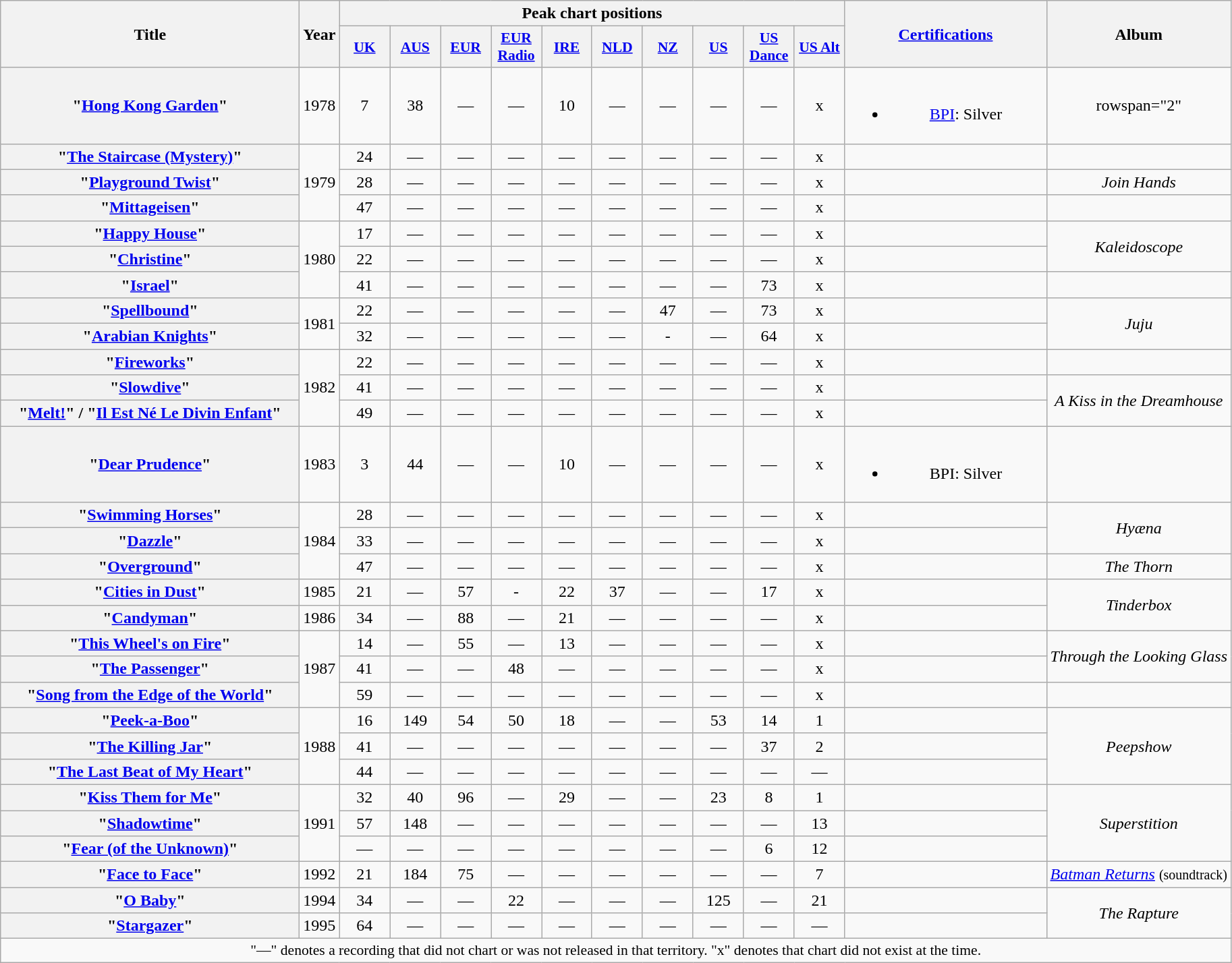<table class="wikitable plainrowheaders" style="text-align:center;">
<tr>
<th scope="col" rowspan="2" style="width:18em;">Title</th>
<th scope="col" rowspan="2">Year</th>
<th scope="col" colspan="10">Peak chart positions</th>
<th scope="col" rowspan="2" style="width:12em;"><a href='#'>Certifications</a></th>
<th scope="col" rowspan="2">Album</th>
</tr>
<tr>
<th scope="col" style="width:3em;font-size:90%;"><a href='#'>UK</a><br></th>
<th scope="col" style="width:3em;font-size:90%;"><a href='#'>AUS</a><br></th>
<th scope="col" style="width:3em;font-size:90%;"><a href='#'>EUR</a><br></th>
<th scope="col" style="width:3em;font-size:90%;"><a href='#'>EUR<br>Radio</a><br></th>
<th scope="col" style="width:3em;font-size:90%;"><a href='#'>IRE</a><br></th>
<th scope="col" style="width:3em;font-size:90%;"><a href='#'>NLD</a><br></th>
<th scope="col" style="width:3em;font-size:90%;"><a href='#'>NZ</a><br></th>
<th scope="col" style="width:3em;font-size:90%;"><a href='#'>US</a><br></th>
<th scope="col" style="width:3em;font-size:90%;"><a href='#'>US Dance</a><br></th>
<th scope="col" style="width:3em;font-size:90%;"><a href='#'>US Alt</a><br></th>
</tr>
<tr>
<th scope="row">"<a href='#'>Hong Kong Garden</a>"</th>
<td>1978</td>
<td>7</td>
<td>38</td>
<td>—</td>
<td>—</td>
<td>10</td>
<td>—</td>
<td>—</td>
<td>—</td>
<td>—</td>
<td>x</td>
<td><br><ul><li><a href='#'>BPI</a>: Silver</li></ul></td>
<td>rowspan="2" </td>
</tr>
<tr>
<th scope="row">"<a href='#'>The Staircase (Mystery)</a>"</th>
<td rowspan="3">1979</td>
<td>24</td>
<td>—</td>
<td>—</td>
<td>—</td>
<td>—</td>
<td>—</td>
<td>—</td>
<td>—</td>
<td>—</td>
<td>x</td>
<td></td>
</tr>
<tr>
<th scope="row">"<a href='#'>Playground Twist</a>"</th>
<td>28</td>
<td>—</td>
<td>—</td>
<td>—</td>
<td>—</td>
<td>—</td>
<td>—</td>
<td>—</td>
<td>—</td>
<td>x</td>
<td></td>
<td><em>Join Hands</em></td>
</tr>
<tr>
<th scope="row">"<a href='#'>Mittageisen</a>"</th>
<td>47</td>
<td>—</td>
<td>—</td>
<td>—</td>
<td>—</td>
<td>—</td>
<td>—</td>
<td>—</td>
<td>—</td>
<td>x</td>
<td></td>
<td></td>
</tr>
<tr>
<th scope="row">"<a href='#'>Happy House</a>"</th>
<td rowspan="3">1980</td>
<td>17</td>
<td>—</td>
<td>—</td>
<td>—</td>
<td>—</td>
<td>—</td>
<td>—</td>
<td>—</td>
<td>—</td>
<td>x</td>
<td></td>
<td rowspan="2"><em>Kaleidoscope</em></td>
</tr>
<tr>
<th scope="row">"<a href='#'>Christine</a>"</th>
<td>22</td>
<td>—</td>
<td>—</td>
<td>—</td>
<td>—</td>
<td>—</td>
<td>—</td>
<td>—</td>
<td>—</td>
<td>x</td>
<td></td>
</tr>
<tr>
<th scope="row">"<a href='#'>Israel</a>"</th>
<td>41</td>
<td>—</td>
<td>—</td>
<td>—</td>
<td>—</td>
<td>—</td>
<td>—</td>
<td>—</td>
<td>73</td>
<td>x</td>
<td></td>
<td></td>
</tr>
<tr>
<th scope="row">"<a href='#'>Spellbound</a>"</th>
<td rowspan="2">1981</td>
<td>22</td>
<td>—</td>
<td>—</td>
<td>—</td>
<td>—</td>
<td>—</td>
<td>47</td>
<td>—</td>
<td>73</td>
<td>x</td>
<td></td>
<td rowspan="2"><em>Juju</em></td>
</tr>
<tr>
<th scope="row">"<a href='#'>Arabian Knights</a>"</th>
<td>32</td>
<td>—</td>
<td>—</td>
<td>—</td>
<td>—</td>
<td>—</td>
<td>-</td>
<td>—</td>
<td>64</td>
<td>x</td>
<td></td>
</tr>
<tr>
<th scope="row">"<a href='#'>Fireworks</a>"</th>
<td rowspan="3">1982</td>
<td>22</td>
<td>—</td>
<td>—</td>
<td>—</td>
<td>—</td>
<td>—</td>
<td>—</td>
<td>—</td>
<td>—</td>
<td>x</td>
<td></td>
<td></td>
</tr>
<tr>
<th scope="row">"<a href='#'>Slowdive</a>"</th>
<td>41</td>
<td>—</td>
<td>—</td>
<td>—</td>
<td>—</td>
<td>—</td>
<td>—</td>
<td>—</td>
<td>—</td>
<td>x</td>
<td></td>
<td rowspan="2"><em>A Kiss in the Dreamhouse</em></td>
</tr>
<tr>
<th scope="row">"<a href='#'>Melt!</a>" / "<a href='#'>Il Est Né Le Divin Enfant</a>"</th>
<td>49</td>
<td>—</td>
<td>—</td>
<td>—</td>
<td>—</td>
<td>—</td>
<td>—</td>
<td>—</td>
<td>—</td>
<td>x</td>
<td></td>
</tr>
<tr>
<th scope="row">"<a href='#'>Dear Prudence</a>"</th>
<td>1983</td>
<td>3</td>
<td>44</td>
<td>—</td>
<td>—</td>
<td>10</td>
<td>—</td>
<td>—</td>
<td>—</td>
<td>—</td>
<td>x</td>
<td><br><ul><li>BPI: Silver</li></ul></td>
<td></td>
</tr>
<tr>
<th scope="row">"<a href='#'>Swimming Horses</a>"</th>
<td rowspan="3">1984</td>
<td>28</td>
<td>—</td>
<td>—</td>
<td>—</td>
<td>—</td>
<td>—</td>
<td>—</td>
<td>—</td>
<td>—</td>
<td>x</td>
<td></td>
<td rowspan="2"><em>Hyæna</em></td>
</tr>
<tr>
<th scope="row">"<a href='#'>Dazzle</a>"</th>
<td>33</td>
<td>—</td>
<td>—</td>
<td>—</td>
<td>—</td>
<td>—</td>
<td>—</td>
<td>—</td>
<td>—</td>
<td>x</td>
<td></td>
</tr>
<tr>
<th scope="row">"<a href='#'>Overground</a>"</th>
<td>47</td>
<td>—</td>
<td>—</td>
<td>—</td>
<td>—</td>
<td>—</td>
<td>—</td>
<td>—</td>
<td>—</td>
<td>x</td>
<td></td>
<td><em>The Thorn</em></td>
</tr>
<tr>
<th scope="row">"<a href='#'>Cities in Dust</a>"</th>
<td>1985</td>
<td>21</td>
<td>—</td>
<td>57</td>
<td>-</td>
<td>22</td>
<td>37</td>
<td>—</td>
<td>—</td>
<td>17</td>
<td>x</td>
<td></td>
<td rowspan="2"><em>Tinderbox</em></td>
</tr>
<tr>
<th scope="row">"<a href='#'>Candyman</a>"</th>
<td>1986</td>
<td>34</td>
<td>—</td>
<td>88</td>
<td>—</td>
<td>21</td>
<td>—</td>
<td>—</td>
<td>—</td>
<td>—</td>
<td>x</td>
<td></td>
</tr>
<tr>
<th scope="row">"<a href='#'>This Wheel's on Fire</a>"</th>
<td rowspan="3">1987</td>
<td>14</td>
<td>—</td>
<td>55</td>
<td>—</td>
<td>13</td>
<td>—</td>
<td>—</td>
<td>—</td>
<td>—</td>
<td>x</td>
<td></td>
<td rowspan="2"><em>Through the Looking Glass</em></td>
</tr>
<tr>
<th scope="row">"<a href='#'>The Passenger</a>"</th>
<td>41</td>
<td>—</td>
<td>—</td>
<td>48</td>
<td>—</td>
<td>—</td>
<td>—</td>
<td>—</td>
<td>—</td>
<td>x</td>
<td></td>
</tr>
<tr>
<th scope="row">"<a href='#'>Song from the Edge of the World</a>"</th>
<td>59</td>
<td>—</td>
<td>—</td>
<td>—</td>
<td>—</td>
<td>—</td>
<td>—</td>
<td>—</td>
<td>—</td>
<td>x</td>
<td></td>
<td></td>
</tr>
<tr>
<th scope="row">"<a href='#'>Peek-a-Boo</a>"</th>
<td rowspan="3">1988</td>
<td>16</td>
<td>149</td>
<td>54</td>
<td>50</td>
<td>18</td>
<td>—</td>
<td>—</td>
<td>53</td>
<td>14</td>
<td>1</td>
<td></td>
<td rowspan="3"><em>Peepshow</em></td>
</tr>
<tr>
<th scope="row">"<a href='#'>The Killing Jar</a>"</th>
<td>41</td>
<td>—</td>
<td>—</td>
<td>—</td>
<td>—</td>
<td>—</td>
<td>—</td>
<td>—</td>
<td>37</td>
<td>2</td>
<td></td>
</tr>
<tr>
<th scope="row">"<a href='#'>The Last Beat of My Heart</a>"</th>
<td>44</td>
<td>—</td>
<td>—</td>
<td>—</td>
<td>—</td>
<td>—</td>
<td>—</td>
<td>—</td>
<td>—</td>
<td>—</td>
<td></td>
</tr>
<tr>
<th scope="row">"<a href='#'>Kiss Them for Me</a>"</th>
<td rowspan="3">1991</td>
<td>32</td>
<td>40</td>
<td>96</td>
<td>—</td>
<td>29</td>
<td>—</td>
<td>—</td>
<td>23</td>
<td>8</td>
<td>1</td>
<td></td>
<td rowspan="3"><em>Superstition</em></td>
</tr>
<tr>
<th scope="row">"<a href='#'>Shadowtime</a>"</th>
<td>57</td>
<td>148</td>
<td>—</td>
<td>—</td>
<td>—</td>
<td>—</td>
<td>—</td>
<td>—</td>
<td>—</td>
<td>13</td>
<td></td>
</tr>
<tr>
<th scope="row">"<a href='#'>Fear (of the Unknown)</a>"</th>
<td>—</td>
<td>—</td>
<td>—</td>
<td>—</td>
<td>—</td>
<td>—</td>
<td>—</td>
<td>—</td>
<td>6</td>
<td>12</td>
<td></td>
</tr>
<tr>
<th scope="row">"<a href='#'>Face to Face</a>"</th>
<td>1992</td>
<td>21</td>
<td>184</td>
<td>75</td>
<td>—</td>
<td>—</td>
<td>—</td>
<td>—</td>
<td>—</td>
<td>—</td>
<td>7</td>
<td></td>
<td><em><a href='#'>Batman Returns</a></em> <small>(soundtrack)</small></td>
</tr>
<tr>
<th scope="row">"<a href='#'>O Baby</a>"</th>
<td>1994</td>
<td>34</td>
<td>—</td>
<td>—</td>
<td>22</td>
<td>—</td>
<td>—</td>
<td>—</td>
<td>125</td>
<td>—</td>
<td>21</td>
<td></td>
<td rowspan="2"><em>The Rapture</em></td>
</tr>
<tr>
<th scope="row">"<a href='#'>Stargazer</a>"</th>
<td>1995</td>
<td>64</td>
<td>—</td>
<td>—</td>
<td>—</td>
<td>—</td>
<td>—</td>
<td>—</td>
<td>—</td>
<td>—</td>
<td>—</td>
</tr>
<tr>
<td colspan="14" style="font-size:90%">"—" denotes a recording that did not chart or was not released in that territory.  "x" denotes that chart did not exist at the time.</td>
</tr>
</table>
